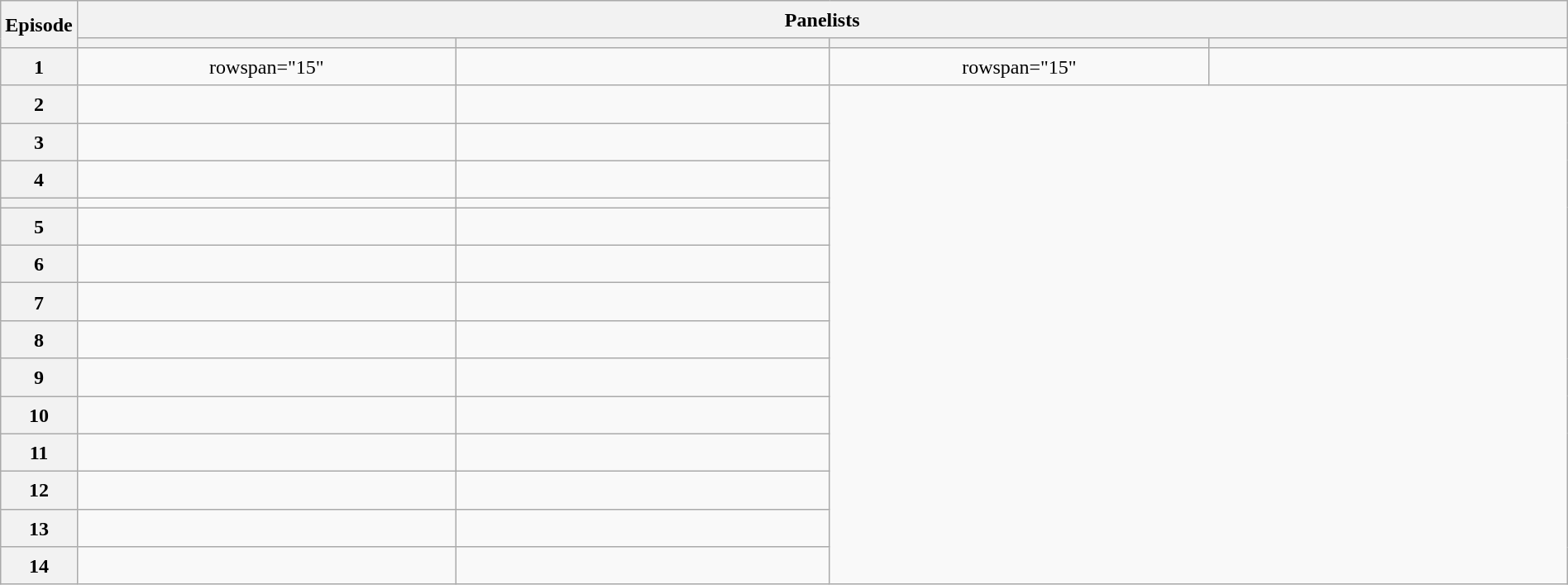<table class="wikitable plainrowheaders mw-collapsible" style="text-align:center; line-height:23px; width:100%;">
<tr>
<th rowspan=2 width=1%>Episode</th>
<th colspan=4>Panelists</th>
</tr>
<tr>
<th width="25%"></th>
<th width="25%"></th>
<th width="25%"></th>
<th width="25%"></th>
</tr>
<tr>
<th>1</th>
<td>rowspan="15" </td>
<td></td>
<td>rowspan="15" </td>
<td></td>
</tr>
<tr>
<th>2</th>
<td></td>
<td></td>
</tr>
<tr>
<th>3</th>
<td></td>
<td></td>
</tr>
<tr>
<th>4</th>
<td></td>
<td></td>
</tr>
<tr>
<th></th>
<td></td>
<td></td>
</tr>
<tr>
<th>5</th>
<td></td>
<td></td>
</tr>
<tr>
<th>6</th>
<td></td>
<td></td>
</tr>
<tr>
<th>7</th>
<td></td>
<td></td>
</tr>
<tr>
<th>8</th>
<td></td>
<td></td>
</tr>
<tr>
<th>9</th>
<td></td>
<td></td>
</tr>
<tr>
<th>10</th>
<td></td>
<td></td>
</tr>
<tr>
<th>11</th>
<td></td>
<td></td>
</tr>
<tr>
<th>12</th>
<td></td>
<td></td>
</tr>
<tr>
<th>13</th>
<td></td>
<td></td>
</tr>
<tr>
<th>14</th>
<td></td>
<td></td>
</tr>
</table>
